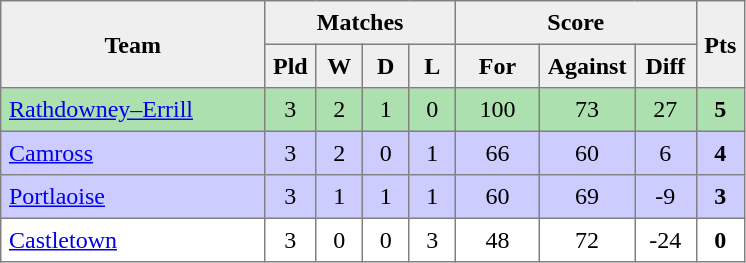<table style=border-collapse:collapse border=1 cellspacing=0 cellpadding=5>
<tr align=center bgcolor=#efefef>
<th rowspan=2 width=165>Team</th>
<th colspan=4>Matches</th>
<th colspan=3>Score</th>
<th rowspan=2width=20>Pts</th>
</tr>
<tr align=center bgcolor=#efefef>
<th width=20>Pld</th>
<th width=20>W</th>
<th width=20>D</th>
<th width=20>L</th>
<th width=45>For</th>
<th width=45>Against</th>
<th width=30>Diff</th>
</tr>
<tr align=center style="background:#ACE1AF;">
<td style="text-align:left;"><a href='#'>Rathdowney–Errill</a></td>
<td>3</td>
<td>2</td>
<td>1</td>
<td>0</td>
<td>100</td>
<td>73</td>
<td>27</td>
<td><strong>5</strong></td>
</tr>
<tr align=center style="background:#ccccff;">
<td style="text-align:left;"><a href='#'>Camross</a></td>
<td>3</td>
<td>2</td>
<td>0</td>
<td>1</td>
<td>66</td>
<td>60</td>
<td>6</td>
<td><strong>4</strong></td>
</tr>
<tr align=center style="background:#ccccff;">
<td style="text-align:left;"><a href='#'>Portlaoise</a></td>
<td>3</td>
<td>1</td>
<td>1</td>
<td>1</td>
<td>60</td>
<td>69</td>
<td>-9</td>
<td><strong>3</strong></td>
</tr>
<tr align=center>
<td style="text-align:left;"><a href='#'>Castletown</a></td>
<td>3</td>
<td>0</td>
<td>0</td>
<td>3</td>
<td>48</td>
<td>72</td>
<td>-24</td>
<td><strong>0</strong></td>
</tr>
</table>
